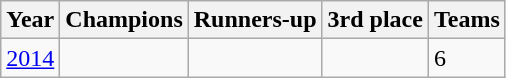<table class="wikitable sortable">
<tr>
<th>Year</th>
<th>Champions</th>
<th>Runners-up</th>
<th>3rd place</th>
<th>Teams</th>
</tr>
<tr>
<td><a href='#'>2014</a></td>
<td></td>
<td></td>
<td></td>
<td>6</td>
</tr>
</table>
